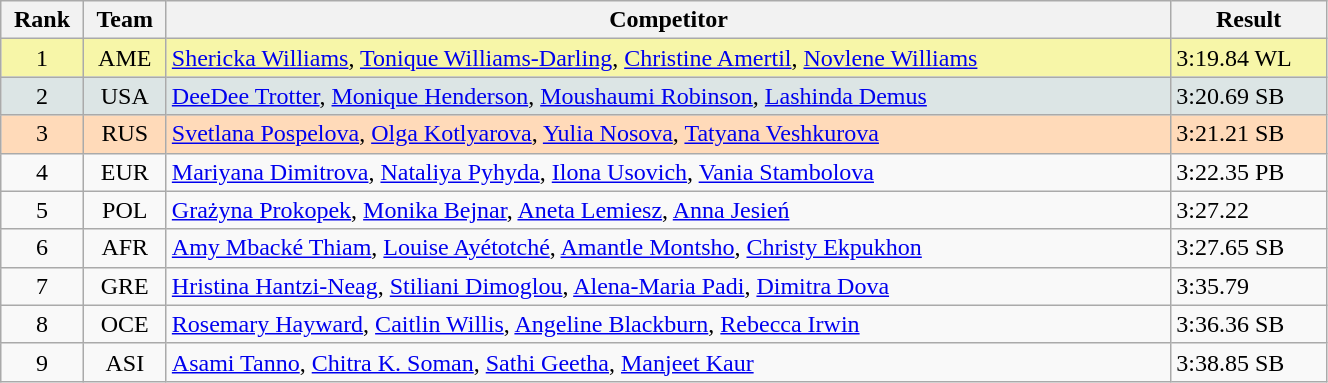<table class="wikitable" width=70% style=text-align:center>
<tr>
<th>Rank</th>
<th>Team</th>
<th>Competitor</th>
<th>Result</th>
</tr>
<tr bgcolor="#F7F6A8">
<td>1</td>
<td>AME</td>
<td align="left"><a href='#'>Shericka Williams</a>, <a href='#'>Tonique Williams-Darling</a>, <a href='#'>Christine Amertil</a>, <a href='#'>Novlene Williams</a></td>
<td align="left">3:19.84 WL</td>
</tr>
<tr bgcolor="#DCE5E5">
<td>2</td>
<td>USA</td>
<td align="left"><a href='#'>DeeDee Trotter</a>, <a href='#'>Monique Henderson</a>, <a href='#'>Moushaumi Robinson</a>, <a href='#'>Lashinda Demus</a></td>
<td align="left">3:20.69 SB</td>
</tr>
<tr bgcolor="#FFDAB9">
<td>3</td>
<td>RUS</td>
<td align="left"><a href='#'>Svetlana Pospelova</a>, <a href='#'>Olga Kotlyarova</a>, <a href='#'>Yulia Nosova</a>, <a href='#'>Tatyana Veshkurova</a></td>
<td align="left">3:21.21 SB</td>
</tr>
<tr>
<td>4</td>
<td>EUR</td>
<td align="left"><a href='#'>Mariyana Dimitrova</a>, <a href='#'>Nataliya Pyhyda</a>, <a href='#'>Ilona Usovich</a>, <a href='#'>Vania Stambolova</a></td>
<td align="left">3:22.35 PB</td>
</tr>
<tr>
<td>5</td>
<td>POL</td>
<td align="left"><a href='#'>Grażyna Prokopek</a>, <a href='#'>Monika Bejnar</a>, <a href='#'>Aneta Lemiesz</a>, <a href='#'>Anna Jesień</a></td>
<td align="left">3:27.22</td>
</tr>
<tr>
<td>6</td>
<td>AFR</td>
<td align="left"><a href='#'>Amy Mbacké Thiam</a>, <a href='#'>Louise Ayétotché</a>, <a href='#'>Amantle Montsho</a>, <a href='#'>Christy Ekpukhon</a></td>
<td align="left">3:27.65 SB</td>
</tr>
<tr>
<td>7</td>
<td>GRE</td>
<td align="left"><a href='#'>Hristina Hantzi-Neag</a>, <a href='#'>Stiliani Dimoglou</a>, <a href='#'>Alena-Maria Padi</a>, <a href='#'>Dimitra Dova</a></td>
<td align="left">3:35.79</td>
</tr>
<tr>
<td>8</td>
<td>OCE</td>
<td align="left"><a href='#'>Rosemary Hayward</a>, <a href='#'>Caitlin Willis</a>, <a href='#'>Angeline Blackburn</a>, <a href='#'>Rebecca Irwin</a></td>
<td align="left">3:36.36 SB</td>
</tr>
<tr>
<td>9</td>
<td>ASI</td>
<td align="left"><a href='#'>Asami Tanno</a>, <a href='#'>Chitra K. Soman</a>, <a href='#'>Sathi Geetha</a>, <a href='#'>Manjeet Kaur</a></td>
<td align="left">3:38.85 SB</td>
</tr>
</table>
